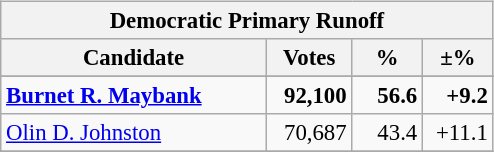<table class="wikitable" align="left" style="margin: 1em 1em 1em 0; font-size: 95%;">
<tr>
<th colspan="4">Democratic Primary Runoff</th>
</tr>
<tr>
<th colspan="1" style="width: 170px">Candidate</th>
<th style="width: 50px">Votes</th>
<th style="width: 40px">%</th>
<th style="width: 40px">±%</th>
</tr>
<tr>
</tr>
<tr>
<td><strong><a href='#'>Burnet R. Maybank</a></strong></td>
<td align="right"><strong>92,100</strong></td>
<td align="right"><strong>56.6</strong></td>
<td align="right"><strong>+9.2</strong></td>
</tr>
<tr>
<td><a href='#'>Olin D. Johnston</a></td>
<td align="right">70,687</td>
<td align="right">43.4</td>
<td align="right">+11.1</td>
</tr>
<tr>
</tr>
</table>
